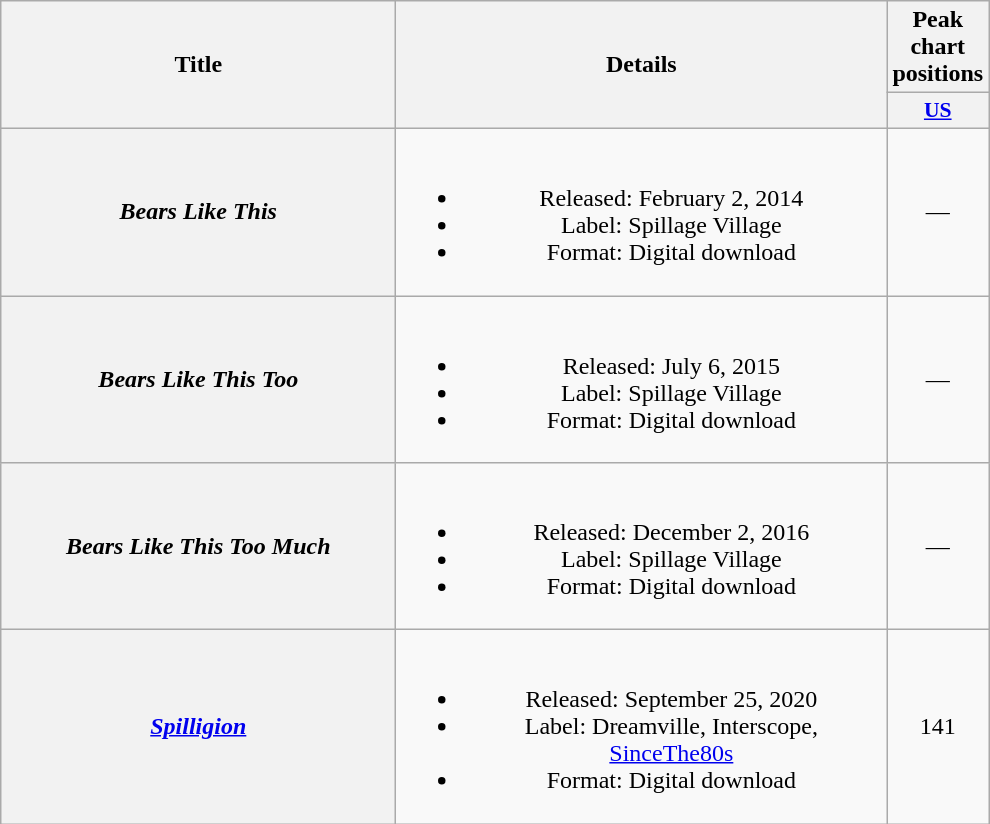<table class="wikitable plainrowheaders" style="text-align:center;">
<tr>
<th scope="col" rowspan="2" style="width:16em;">Title</th>
<th scope="col" rowspan="2" style="width:20em;">Details</th>
<th scope="col" colspan="1">Peak chart positions</th>
</tr>
<tr>
<th scope="col" style="width:3em;font-size:90%;"><a href='#'>US</a><br></th>
</tr>
<tr>
<th scope="row"><em>Bears Like This</em></th>
<td><br><ul><li>Released: February 2, 2014</li><li>Label: Spillage Village</li><li>Format: Digital download</li></ul></td>
<td>—</td>
</tr>
<tr>
<th scope="row"><em>Bears Like This Too</em></th>
<td><br><ul><li>Released: July 6, 2015</li><li>Label: Spillage Village</li><li>Format: Digital download</li></ul></td>
<td>—</td>
</tr>
<tr>
<th scope="row"><em>Bears Like This Too Much</em></th>
<td><br><ul><li>Released: December 2, 2016</li><li>Label: Spillage Village</li><li>Format: Digital download</li></ul></td>
<td>—</td>
</tr>
<tr>
<th scope="row"><em><a href='#'>Spilligion</a></em><br></th>
<td><br><ul><li>Released: September 25, 2020</li><li>Label: Dreamville, Interscope, <a href='#'>SinceThe80s</a></li><li>Format: Digital download</li></ul></td>
<td>141</td>
</tr>
</table>
